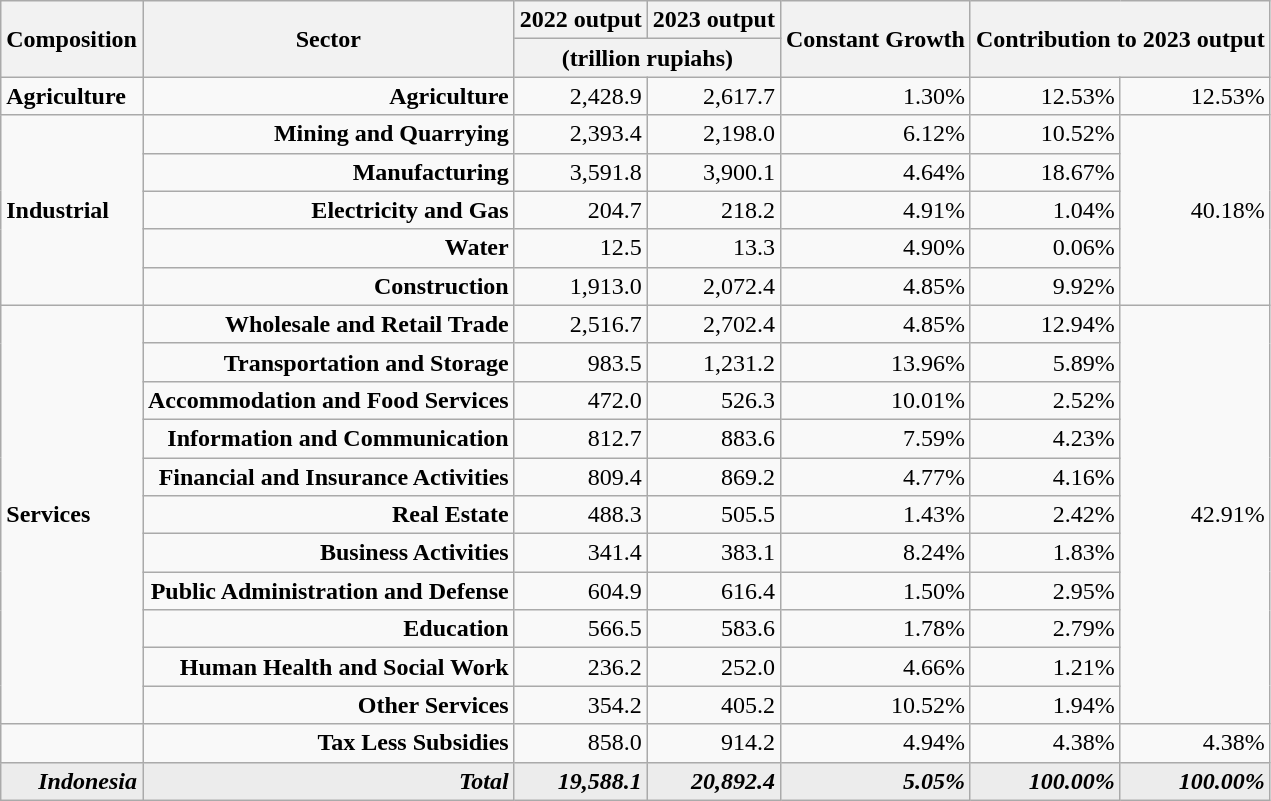<table class="wikitable sortable " style="text-align:right;">
<tr>
<th rowspan=2>Composition</th>
<th rowspan=2>Sector</th>
<th>2022 output</th>
<th>2023 output</th>
<th rowspan=2>Constant Growth<br></th>
<th scope="col" colspan="2" rowspan=2>Contribution to 2023 output</th>
</tr>
<tr>
<th colspan=2>(trillion rupiahs)</th>
</tr>
<tr>
<td style="text-align:left;"><strong>Agriculture</strong></td>
<td><strong>Agriculture</strong></td>
<td>2,428.9</td>
<td>2,617.7</td>
<td>1.30%</td>
<td>12.53%</td>
<td>12.53%</td>
</tr>
<tr>
<td rowspan="5" style="text-align:left;"><strong>Industrial</strong></td>
<td><strong>Mining and Quarrying</strong></td>
<td>2,393.4</td>
<td>2,198.0</td>
<td>6.12%</td>
<td>10.52%</td>
<td rowspan="5">40.18%</td>
</tr>
<tr>
<td><strong>Manufacturing</strong></td>
<td>3,591.8</td>
<td>3,900.1</td>
<td>4.64%</td>
<td>18.67%</td>
</tr>
<tr>
<td><strong>Electricity and Gas</strong></td>
<td>204.7</td>
<td>218.2</td>
<td>4.91%</td>
<td>1.04%</td>
</tr>
<tr>
<td><strong>Water</strong></td>
<td>12.5</td>
<td>13.3</td>
<td>4.90%</td>
<td>0.06%</td>
</tr>
<tr>
<td><strong>Construction</strong></td>
<td>1,913.0</td>
<td>2,072.4</td>
<td>4.85%</td>
<td>9.92%</td>
</tr>
<tr>
<td rowspan="11" style="text-align:left;"><strong>Services</strong></td>
<td><strong>Wholesale and Retail Trade</strong></td>
<td>2,516.7</td>
<td>2,702.4</td>
<td>4.85%</td>
<td>12.94%</td>
<td rowspan="11">42.91%</td>
</tr>
<tr>
<td><strong>Transportation and Storage</strong></td>
<td>983.5</td>
<td>1,231.2</td>
<td>13.96%</td>
<td>5.89%</td>
</tr>
<tr>
<td><strong>Accommodation and Food Services</strong></td>
<td>472.0</td>
<td>526.3</td>
<td>10.01%</td>
<td>2.52%</td>
</tr>
<tr>
<td><strong>Information and Communication</strong></td>
<td>812.7</td>
<td>883.6</td>
<td>7.59%</td>
<td>4.23%</td>
</tr>
<tr>
<td><strong>Financial and Insurance Activities</strong></td>
<td>809.4</td>
<td>869.2</td>
<td>4.77%</td>
<td>4.16%</td>
</tr>
<tr>
<td><strong>Real Estate</strong></td>
<td>488.3</td>
<td>505.5</td>
<td>1.43%</td>
<td>2.42%</td>
</tr>
<tr>
<td><strong>Business Activities</strong></td>
<td>341.4</td>
<td>383.1</td>
<td>8.24%</td>
<td>1.83%</td>
</tr>
<tr>
<td><strong>Public Administration and Defense</strong></td>
<td>604.9</td>
<td>616.4</td>
<td>1.50%</td>
<td>2.95%</td>
</tr>
<tr>
<td><strong>Education</strong></td>
<td>566.5</td>
<td>583.6</td>
<td>1.78%</td>
<td>2.79%</td>
</tr>
<tr>
<td><strong>Human Health and Social Work</strong></td>
<td>236.2</td>
<td>252.0</td>
<td>4.66%</td>
<td>1.21%</td>
</tr>
<tr>
<td><strong>Other Services</strong></td>
<td>354.2</td>
<td>405.2</td>
<td>10.52%</td>
<td>1.94%</td>
</tr>
<tr>
<td></td>
<td><strong>Tax Less Subsidies</strong></td>
<td>858.0</td>
<td>914.2</td>
<td>4.94%</td>
<td>4.38%</td>
<td>4.38%</td>
</tr>
<tr style="background:#ECECEC">
<td><strong><em>Indonesia</em></strong></td>
<td><strong><em>Total</em></strong></td>
<td><strong><em> 19,588.1</em></strong></td>
<td><strong><em>20,892.4</em></strong></td>
<td><strong><em>5.05%</em></strong></td>
<td><strong><em>100.00%</em></strong></td>
<td><strong><em>100.00%</em></strong></td>
</tr>
</table>
